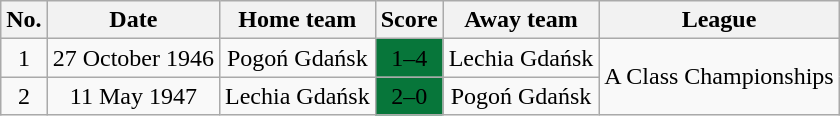<table class="wikitable" style="text-align: center">
<tr>
<th>No.</th>
<th>Date</th>
<th>Home team</th>
<th>Score</th>
<th>Away team</th>
<th>League</th>
</tr>
<tr>
<td>1</td>
<td>27 October 1946</td>
<td>Pogoń Gdańsk</td>
<td bgcolor=#07763a><span>1–4</span></td>
<td>Lechia Gdańsk</td>
<td rowspan=2>A Class Championships</td>
</tr>
<tr>
<td>2</td>
<td>11 May 1947</td>
<td>Lechia Gdańsk</td>
<td bgcolor=#07763a><span>2–0</span></td>
<td>Pogoń Gdańsk</td>
</tr>
</table>
